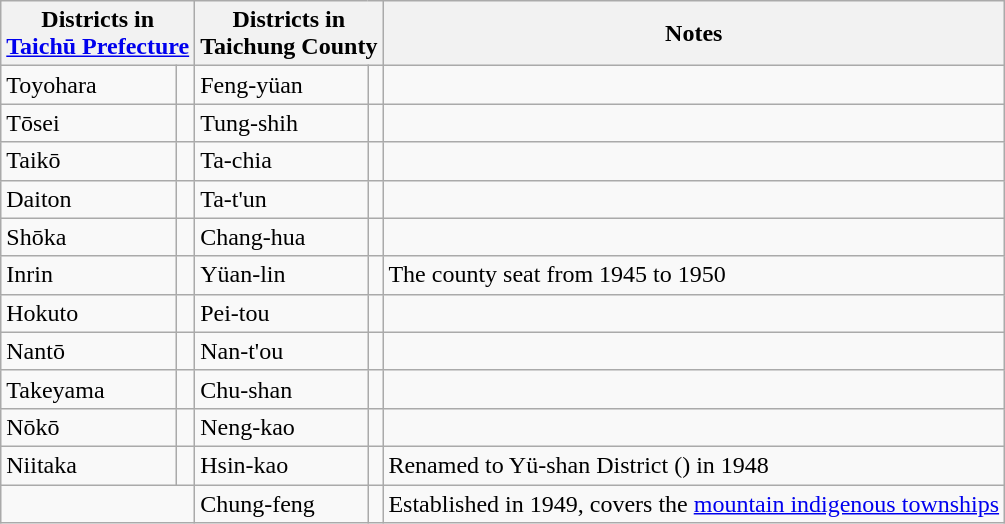<table class=wikitable>
<tr>
<th colspan=2>Districts in<br><a href='#'>Taichū Prefecture</a></th>
<th colspan=2>Districts in<br>Taichung County</th>
<th>Notes</th>
</tr>
<tr>
<td>Toyohara</td>
<td></td>
<td>Feng-yüan</td>
<td></td>
<td></td>
</tr>
<tr>
<td>Tōsei</td>
<td></td>
<td>Tung-shih</td>
<td></td>
<td></td>
</tr>
<tr>
<td>Taikō</td>
<td></td>
<td>Ta-chia</td>
<td></td>
<td></td>
</tr>
<tr>
<td>Daiton</td>
<td></td>
<td>Ta-t'un</td>
<td></td>
<td></td>
</tr>
<tr>
<td>Shōka</td>
<td></td>
<td>Chang-hua</td>
<td></td>
<td></td>
</tr>
<tr>
<td>Inrin</td>
<td></td>
<td>Yüan-lin</td>
<td></td>
<td>The county seat from 1945 to 1950</td>
</tr>
<tr>
<td>Hokuto</td>
<td></td>
<td>Pei-tou</td>
<td></td>
<td></td>
</tr>
<tr>
<td>Nantō</td>
<td></td>
<td>Nan-t'ou</td>
<td></td>
<td></td>
</tr>
<tr>
<td>Takeyama</td>
<td></td>
<td>Chu-shan</td>
<td></td>
<td></td>
</tr>
<tr>
<td>Nōkō</td>
<td></td>
<td>Neng-kao</td>
<td></td>
<td></td>
</tr>
<tr>
<td>Niitaka</td>
<td></td>
<td>Hsin-kao</td>
<td></td>
<td>Renamed to Yü-shan District () in 1948</td>
</tr>
<tr>
<td colspan=2></td>
<td>Chung-feng</td>
<td></td>
<td>Established in 1949, covers the <a href='#'>mountain indigenous townships</a></td>
</tr>
</table>
